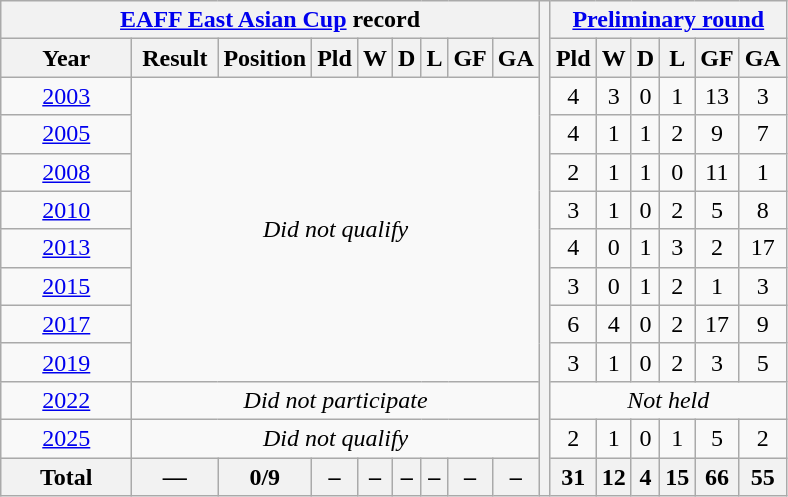<table class="wikitable" style="text-align: center;">
<tr>
<th colspan=9><a href='#'>EAFF East Asian Cup</a> record</th>
<th rowspan="18" style="width:1"></th>
<th colspan=6><a href='#'>Preliminary round</a></th>
</tr>
<tr>
<th width="80">Year</th>
<th width="50">Result</th>
<th width="20">Position</th>
<th width="10">Pld</th>
<th width="10">W</th>
<th width="10">D</th>
<th width="10">L</th>
<th width="10">GF</th>
<th width="10">GA</th>
<th width="10">Pld</th>
<th width="10">W</th>
<th width="10">D</th>
<th width="10">L</th>
<th width="10">GF</th>
<th width="10">GA</th>
</tr>
<tr>
<td> <a href='#'>2003</a></td>
<td colspan=8 rowspan=8><em>Did not qualify</em></td>
<td>4</td>
<td>3</td>
<td>0</td>
<td>1</td>
<td>13</td>
<td>3</td>
</tr>
<tr>
<td> <a href='#'>2005</a></td>
<td>4</td>
<td>1</td>
<td>1</td>
<td>2</td>
<td>9</td>
<td>7</td>
</tr>
<tr>
<td> <a href='#'>2008</a></td>
<td>2</td>
<td>1</td>
<td>1</td>
<td>0</td>
<td>11</td>
<td>1</td>
</tr>
<tr>
<td> <a href='#'>2010</a></td>
<td>3</td>
<td>1</td>
<td>0</td>
<td>2</td>
<td>5</td>
<td>8</td>
</tr>
<tr>
<td> <a href='#'>2013</a></td>
<td>4</td>
<td>0</td>
<td>1</td>
<td>3</td>
<td>2</td>
<td>17</td>
</tr>
<tr>
<td> <a href='#'>2015</a></td>
<td>3</td>
<td>0</td>
<td>1</td>
<td>2</td>
<td>1</td>
<td>3</td>
</tr>
<tr>
<td> <a href='#'>2017</a></td>
<td>6</td>
<td>4</td>
<td>0</td>
<td>2</td>
<td>17</td>
<td>9</td>
</tr>
<tr>
<td> <a href='#'>2019</a></td>
<td>3</td>
<td>1</td>
<td>0</td>
<td>2</td>
<td>3</td>
<td>5</td>
</tr>
<tr>
<td> <a href='#'>2022</a></td>
<td colspan=8><em>Did not participate</em></td>
<td colspan=6><em>Not held</em></td>
</tr>
<tr>
<td> <a href='#'>2025</a></td>
<td colspan=8><em>Did not qualify</em></td>
<td>2</td>
<td>1</td>
<td>0</td>
<td>1</td>
<td>5</td>
<td>2</td>
</tr>
<tr>
<th>Total</th>
<th>—</th>
<th>0/9</th>
<th>–</th>
<th>–</th>
<th>–</th>
<th>–</th>
<th>–</th>
<th>–</th>
<th>31</th>
<th>12</th>
<th>4</th>
<th>15</th>
<th>66</th>
<th>55</th>
</tr>
</table>
